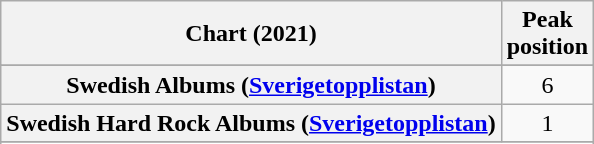<table class="wikitable sortable plainrowheaders" style="text-align:center">
<tr>
<th scope="col">Chart (2021)</th>
<th scope="col">Peak<br>position</th>
</tr>
<tr>
</tr>
<tr>
</tr>
<tr>
</tr>
<tr>
</tr>
<tr>
</tr>
<tr>
</tr>
<tr>
</tr>
<tr>
</tr>
<tr>
</tr>
<tr>
</tr>
<tr>
</tr>
<tr>
</tr>
<tr>
<th scope="row">Swedish Albums (<a href='#'>Sverigetopplistan</a>)</th>
<td>6</td>
</tr>
<tr>
<th scope="row">Swedish Hard Rock Albums (<a href='#'>Sverigetopplistan</a>)</th>
<td>1</td>
</tr>
<tr>
</tr>
<tr>
</tr>
<tr>
</tr>
<tr>
</tr>
<tr>
</tr>
<tr>
</tr>
</table>
